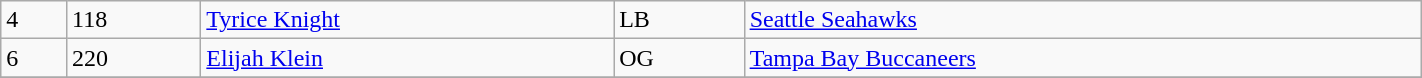<table class="wikitable" style="width:75%;">
<tr>
<td>4</td>
<td>118</td>
<td><a href='#'>Tyrice Knight</a></td>
<td>LB</td>
<td><a href='#'>Seattle Seahawks</a></td>
</tr>
<tr>
<td>6</td>
<td>220</td>
<td><a href='#'>Elijah Klein</a></td>
<td>OG</td>
<td><a href='#'>Tampa Bay Buccaneers </a></td>
</tr>
<tr>
</tr>
</table>
